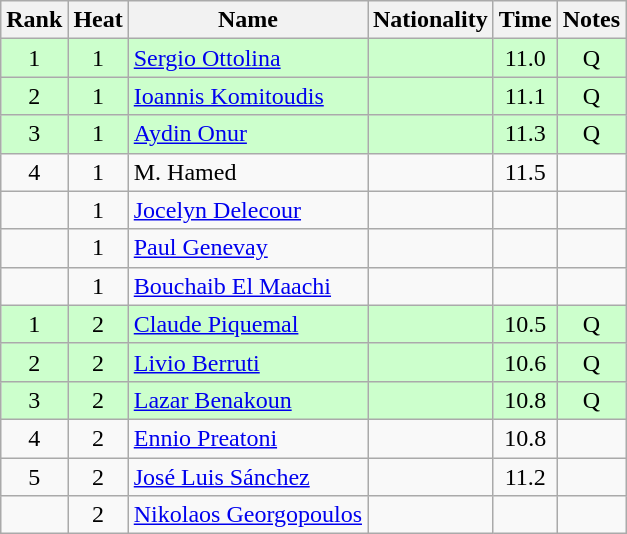<table class="wikitable sortable" style="text-align:center">
<tr>
<th>Rank</th>
<th>Heat</th>
<th>Name</th>
<th>Nationality</th>
<th>Time</th>
<th>Notes</th>
</tr>
<tr bgcolor=ccffcc>
<td>1</td>
<td>1</td>
<td align=left><a href='#'>Sergio Ottolina</a></td>
<td align=left></td>
<td>11.0</td>
<td>Q</td>
</tr>
<tr bgcolor=ccffcc>
<td>2</td>
<td>1</td>
<td align=left><a href='#'>Ioannis Komitoudis</a></td>
<td align=left></td>
<td>11.1</td>
<td>Q</td>
</tr>
<tr bgcolor=ccffcc>
<td>3</td>
<td>1</td>
<td align=left><a href='#'>Aydin Onur</a></td>
<td align=left></td>
<td>11.3</td>
<td>Q</td>
</tr>
<tr>
<td>4</td>
<td>1</td>
<td align=left>M. Hamed</td>
<td align=left></td>
<td>11.5</td>
<td></td>
</tr>
<tr>
<td></td>
<td>1</td>
<td align=left><a href='#'>Jocelyn Delecour</a></td>
<td align=left></td>
<td></td>
<td></td>
</tr>
<tr>
<td></td>
<td>1</td>
<td align=left><a href='#'>Paul Genevay</a></td>
<td align=left></td>
<td></td>
<td></td>
</tr>
<tr>
<td></td>
<td>1</td>
<td align=left><a href='#'>Bouchaib El Maachi</a></td>
<td align=left></td>
<td></td>
<td></td>
</tr>
<tr bgcolor=ccffcc>
<td>1</td>
<td>2</td>
<td align=left><a href='#'>Claude Piquemal</a></td>
<td align=left></td>
<td>10.5</td>
<td>Q</td>
</tr>
<tr bgcolor=ccffcc>
<td>2</td>
<td>2</td>
<td align=left><a href='#'>Livio Berruti</a></td>
<td align=left></td>
<td>10.6</td>
<td>Q</td>
</tr>
<tr bgcolor=ccffcc>
<td>3</td>
<td>2</td>
<td align=left><a href='#'>Lazar Benakoun</a></td>
<td align=left></td>
<td>10.8</td>
<td>Q</td>
</tr>
<tr>
<td>4</td>
<td>2</td>
<td align=left><a href='#'>Ennio Preatoni</a></td>
<td align=left></td>
<td>10.8</td>
<td></td>
</tr>
<tr>
<td>5</td>
<td>2</td>
<td align=left><a href='#'>José Luis Sánchez</a></td>
<td align=left></td>
<td>11.2</td>
<td></td>
</tr>
<tr>
<td></td>
<td>2</td>
<td align=left><a href='#'>Nikolaos Georgopoulos</a></td>
<td align=left></td>
<td></td>
<td></td>
</tr>
</table>
